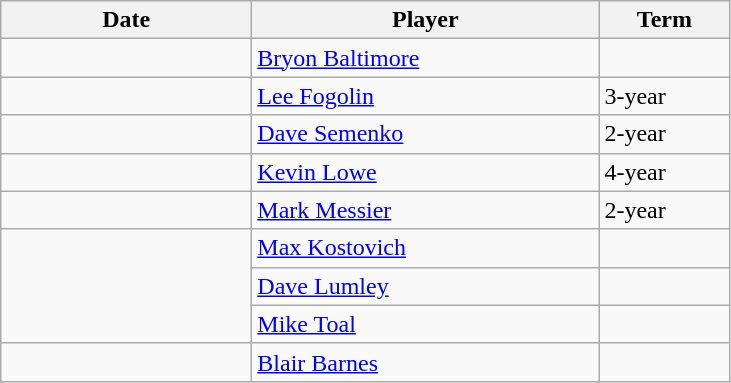<table class="wikitable">
<tr>
<th style="width: 10em;">Date</th>
<th style="width: 14em;">Player</th>
<th style="width: 5em;">Term</th>
</tr>
<tr>
<td></td>
<td><a href='#'>Bryon Baltimore</a></td>
<td></td>
</tr>
<tr>
<td></td>
<td><a href='#'>Lee Fogolin</a></td>
<td>3-year</td>
</tr>
<tr>
<td></td>
<td><a href='#'>Dave Semenko</a></td>
<td>2-year</td>
</tr>
<tr>
<td></td>
<td><a href='#'>Kevin Lowe</a></td>
<td>4-year</td>
</tr>
<tr>
<td></td>
<td><a href='#'>Mark Messier</a></td>
<td>2-year</td>
</tr>
<tr>
<td rowspan=3></td>
<td><a href='#'>Max Kostovich</a></td>
</tr>
<tr>
<td><a href='#'>Dave Lumley</a></td>
<td></td>
</tr>
<tr>
<td><a href='#'>Mike Toal</a></td>
<td></td>
</tr>
<tr>
<td></td>
<td><a href='#'>Blair Barnes</a></td>
<td></td>
</tr>
</table>
